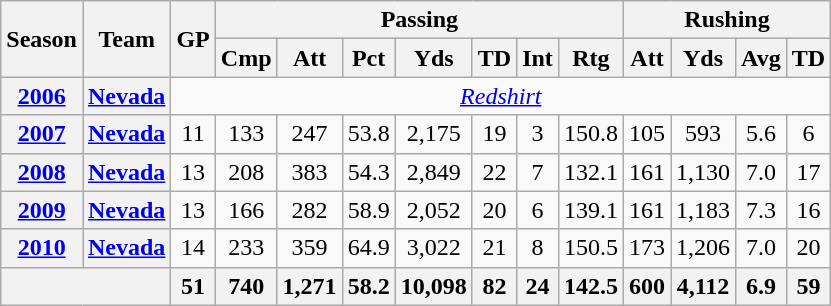<table class="wikitable" style="text-align:center;">
<tr>
<th rowspan="2">Season</th>
<th rowspan="2">Team</th>
<th rowspan="2">GP</th>
<th colspan="7">Passing</th>
<th colspan="4">Rushing</th>
</tr>
<tr>
<th>Cmp</th>
<th>Att</th>
<th>Pct</th>
<th>Yds</th>
<th>TD</th>
<th>Int</th>
<th>Rtg</th>
<th>Att</th>
<th>Yds</th>
<th>Avg</th>
<th>TD</th>
</tr>
<tr>
<th><a href='#'>2006</a></th>
<th><a href='#'>Nevada</a></th>
<td colspan="14"> <em><a href='#'>Redshirt</a></em></td>
</tr>
<tr>
<th><a href='#'>2007</a></th>
<th><a href='#'>Nevada</a></th>
<td>11</td>
<td>133</td>
<td>247</td>
<td>53.8</td>
<td>2,175</td>
<td>19</td>
<td>3</td>
<td>150.8</td>
<td>105</td>
<td>593</td>
<td>5.6</td>
<td>6</td>
</tr>
<tr>
<th><a href='#'>2008</a></th>
<th><a href='#'>Nevada</a></th>
<td>13</td>
<td>208</td>
<td>383</td>
<td>54.3</td>
<td>2,849</td>
<td>22</td>
<td>7</td>
<td>132.1</td>
<td>161</td>
<td>1,130</td>
<td>7.0</td>
<td>17</td>
</tr>
<tr>
<th><a href='#'>2009</a></th>
<th><a href='#'>Nevada</a></th>
<td>13</td>
<td>166</td>
<td>282</td>
<td>58.9</td>
<td>2,052</td>
<td>20</td>
<td>6</td>
<td>139.1</td>
<td>161</td>
<td>1,183</td>
<td>7.3</td>
<td>16</td>
</tr>
<tr>
<th><a href='#'>2010</a></th>
<th><a href='#'>Nevada</a></th>
<td>14</td>
<td>233</td>
<td>359</td>
<td>64.9</td>
<td>3,022</td>
<td>21</td>
<td>8</td>
<td>150.5</td>
<td>173</td>
<td>1,206</td>
<td>7.0</td>
<td>20</td>
</tr>
<tr>
<th colspan="2"></th>
<th>51</th>
<th>740</th>
<th>1,271</th>
<th>58.2</th>
<th>10,098</th>
<th>82</th>
<th>24</th>
<th>142.5</th>
<th>600</th>
<th>4,112</th>
<th>6.9</th>
<th>59</th>
</tr>
</table>
